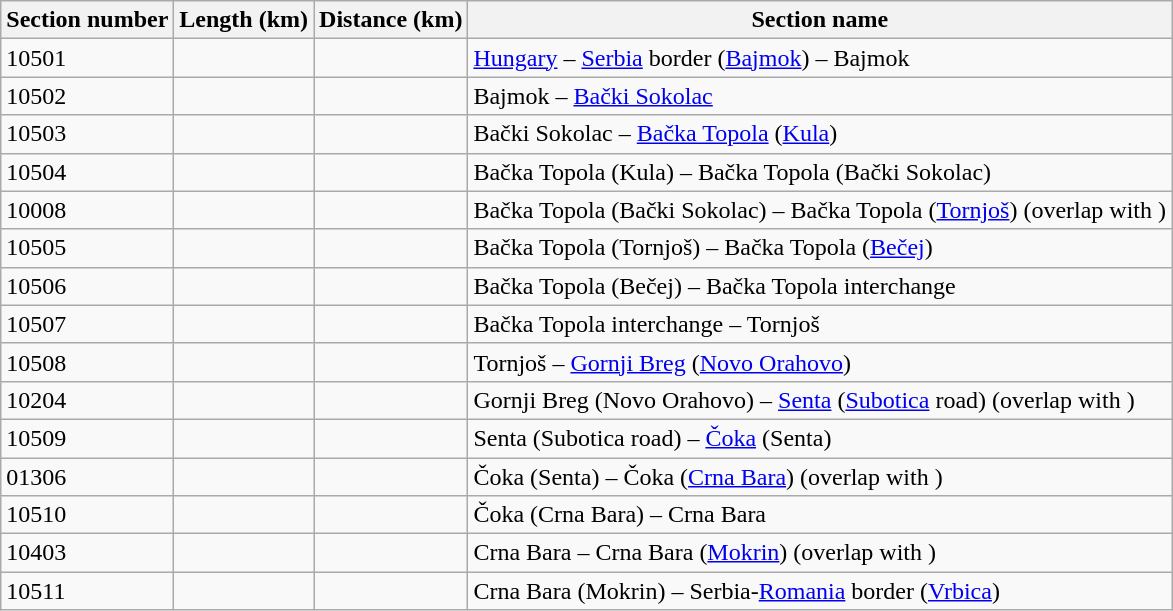<table class="wikitable">
<tr>
<th>Section number</th>
<th>Length (km)</th>
<th>Distance (km)</th>
<th>Section name</th>
</tr>
<tr>
<td>10501</td>
<td></td>
<td></td>
<td><a href='#'>Hungary</a> – <a href='#'>Serbia</a> border (<a href='#'>Bajmok</a>) – Bajmok</td>
</tr>
<tr>
<td>10502</td>
<td></td>
<td></td>
<td>Bajmok – <a href='#'>Bački Sokolac</a></td>
</tr>
<tr>
<td>10503</td>
<td></td>
<td></td>
<td>Bački Sokolac – <a href='#'>Bačka Topola</a> (<a href='#'>Kula</a>)</td>
</tr>
<tr>
<td>10504</td>
<td></td>
<td></td>
<td>Bačka Topola (Kula) – Bačka Topola (Bački Sokolac)</td>
</tr>
<tr>
<td>10008</td>
<td></td>
<td></td>
<td>Bačka Topola (Bački Sokolac) – Bačka Topola (<a href='#'>Tornjoš</a>) (overlap with )</td>
</tr>
<tr>
<td>10505</td>
<td></td>
<td></td>
<td>Bačka Topola (Tornjoš) – Bačka Topola (<a href='#'>Bečej</a>)</td>
</tr>
<tr>
<td>10506</td>
<td></td>
<td></td>
<td>Bačka Topola (Bečej) – Bačka Topola interchange</td>
</tr>
<tr>
<td>10507</td>
<td></td>
<td></td>
<td>Bačka Topola interchange – Tornjoš</td>
</tr>
<tr>
<td>10508</td>
<td></td>
<td></td>
<td>Tornjoš – <a href='#'>Gornji Breg</a> (<a href='#'>Novo Orahovo</a>)</td>
</tr>
<tr>
<td>10204</td>
<td></td>
<td></td>
<td>Gornji Breg (Novo Orahovo) – <a href='#'>Senta</a> (<a href='#'>Subotica</a> road) (overlap with )</td>
</tr>
<tr>
<td>10509</td>
<td></td>
<td></td>
<td>Senta (Subotica road) – <a href='#'>Čoka</a> (Senta)</td>
</tr>
<tr>
<td>01306</td>
<td></td>
<td></td>
<td>Čoka (Senta) – Čoka (<a href='#'>Crna Bara</a>) (overlap with )</td>
</tr>
<tr>
<td>10510</td>
<td></td>
<td></td>
<td>Čoka (Crna Bara) – Crna Bara</td>
</tr>
<tr>
<td>10403</td>
<td></td>
<td></td>
<td>Crna Bara – Crna Bara (<a href='#'>Mokrin</a>) (overlap with )</td>
</tr>
<tr>
<td>10511</td>
<td></td>
<td></td>
<td>Crna Bara (Mokrin) – Serbia-<a href='#'>Romania</a> border (<a href='#'>Vrbica</a>)</td>
</tr>
</table>
